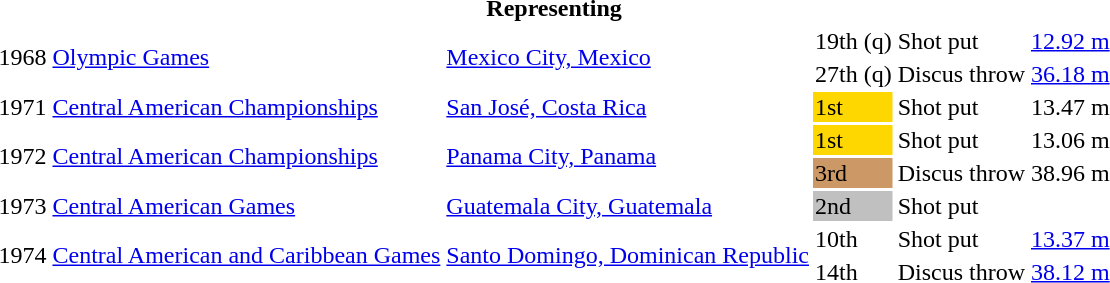<table>
<tr>
<th colspan="6">Representing </th>
</tr>
<tr>
<td rowspan=2>1968</td>
<td rowspan=2><a href='#'>Olympic Games</a></td>
<td rowspan=2><a href='#'>Mexico City, Mexico</a></td>
<td>19th (q)</td>
<td>Shot put</td>
<td><a href='#'>12.92 m</a></td>
</tr>
<tr>
<td>27th (q)</td>
<td>Discus throw</td>
<td><a href='#'>36.18 m</a></td>
</tr>
<tr>
<td>1971</td>
<td><a href='#'>Central American Championships</a></td>
<td><a href='#'>San José, Costa Rica</a></td>
<td bgcolor=gold>1st</td>
<td>Shot put</td>
<td>13.47 m</td>
</tr>
<tr>
<td rowspan=2>1972</td>
<td rowspan=2><a href='#'>Central American Championships</a></td>
<td rowspan=2><a href='#'>Panama City, Panama</a></td>
<td bgcolor=gold>1st</td>
<td>Shot put</td>
<td>13.06 m</td>
</tr>
<tr>
<td bgcolor=cc9966>3rd</td>
<td>Discus throw</td>
<td>38.96 m</td>
</tr>
<tr>
<td>1973</td>
<td><a href='#'>Central American Games</a></td>
<td><a href='#'>Guatemala City, Guatemala</a></td>
<td bgcolor=silver>2nd</td>
<td>Shot put</td>
<td></td>
</tr>
<tr>
<td rowspan=2>1974</td>
<td rowspan=2><a href='#'>Central American and Caribbean Games</a></td>
<td rowspan=2><a href='#'>Santo Domingo, Dominican Republic</a></td>
<td>10th</td>
<td>Shot put</td>
<td><a href='#'>13.37 m</a></td>
</tr>
<tr>
<td>14th</td>
<td>Discus throw</td>
<td><a href='#'>38.12 m</a></td>
</tr>
</table>
